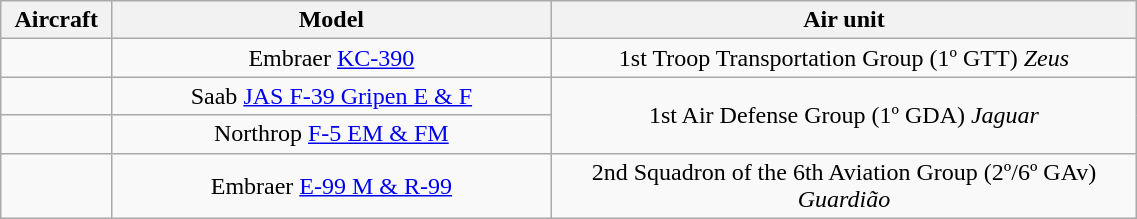<table width="60%" class=wikitable>
<tr>
<th width="5%">Aircraft</th>
<th width="30%">Model</th>
<th width="40%">Air unit</th>
</tr>
<tr>
<td align=center></td>
<td align=center>Embraer <a href='#'>KC-390</a></td>
<td align=center>1st Troop Transportation Group (1º GTT) <em>Zeus</em></td>
</tr>
<tr>
<td align=center></td>
<td align=center>Saab <a href='#'>JAS F-39 Gripen E & F</a></td>
<td rowspan=2 style="text-align: center;">1st Air Defense Group (1º GDA) <em>Jaguar</em></td>
</tr>
<tr>
<td align=center></td>
<td align=center>Northrop <a href='#'>F-5 EM & FM</a></td>
</tr>
<tr>
<td align=center></td>
<td align=center>Embraer <a href='#'>E-99 M & R-99</a></td>
<td align=center>2nd Squadron of the 6th Aviation Group (2º/6º GAv) <em>Guardião</em></td>
</tr>
</table>
